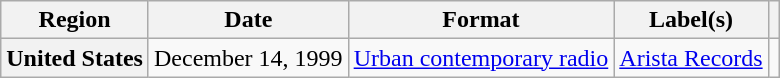<table class="wikitable plainrowheaders">
<tr>
<th scope="col">Region</th>
<th scope="col">Date</th>
<th scope="col">Format</th>
<th scope="col">Label(s)</th>
<th scope="col"></th>
</tr>
<tr>
<th scope="row">United States</th>
<td>December 14, 1999</td>
<td><a href='#'>Urban contemporary radio</a></td>
<td><a href='#'>Arista Records</a></td>
<td style="text-align:center;"></td>
</tr>
</table>
